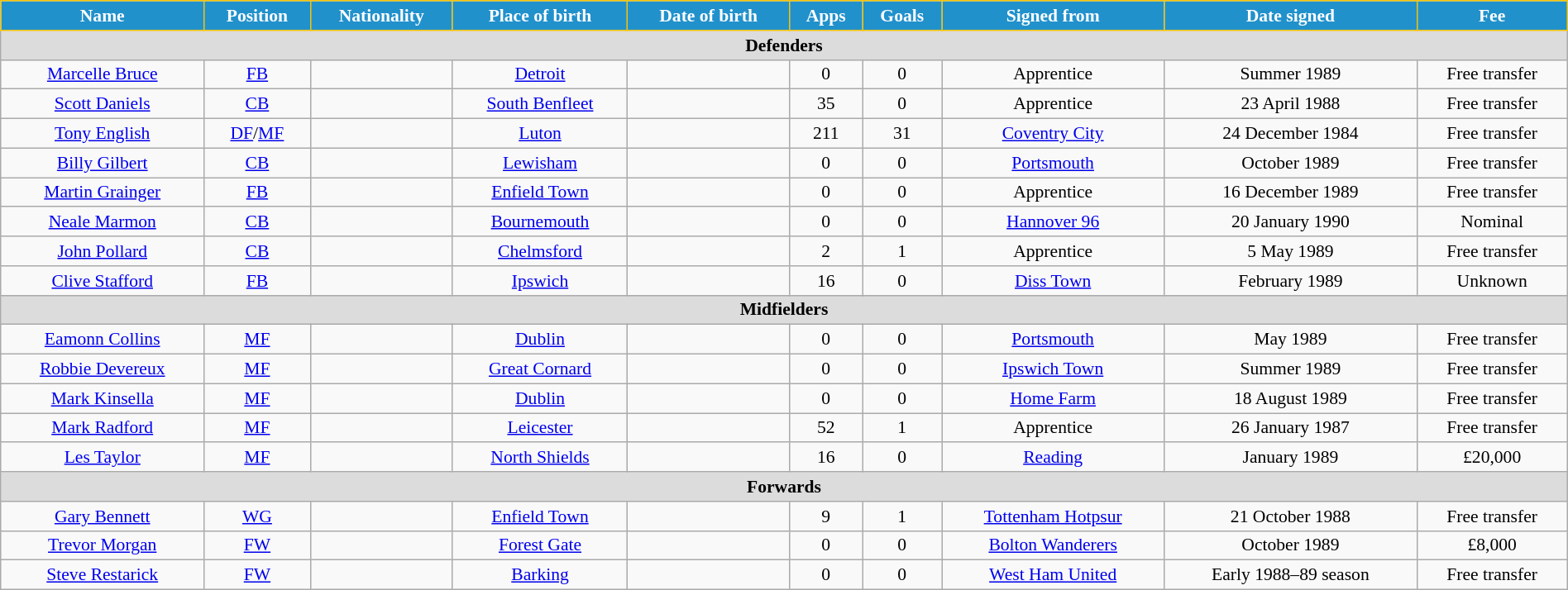<table class="wikitable" style="text-align:center; font-size:90%; width:100%;">
<tr>
<th style="background:#2191CC; color:white; border:1px solid #F7C408; text-align:center;">Name</th>
<th style="background:#2191CC; color:white; border:1px solid #F7C408; text-align:center;">Position</th>
<th style="background:#2191CC; color:white; border:1px solid #F7C408; text-align:center;">Nationality</th>
<th style="background:#2191CC; color:white; border:1px solid #F7C408; text-align:center;">Place of birth</th>
<th style="background:#2191CC; color:white; border:1px solid #F7C408; text-align:center;">Date of birth</th>
<th style="background:#2191CC; color:white; border:1px solid #F7C408; text-align:center;">Apps</th>
<th style="background:#2191CC; color:white; border:1px solid #F7C408; text-align:center;">Goals</th>
<th style="background:#2191CC; color:white; border:1px solid #F7C408; text-align:center;">Signed from</th>
<th style="background:#2191CC; color:white; border:1px solid #F7C408; text-align:center;">Date signed</th>
<th style="background:#2191CC; color:white; border:1px solid #F7C408; text-align:center;">Fee</th>
</tr>
<tr>
<th colspan="12" style="background:#dcdcdc; text-align:center;">Defenders</th>
</tr>
<tr>
<td><a href='#'>Marcelle Bruce</a></td>
<td><a href='#'>FB</a></td>
<td></td>
<td><a href='#'>Detroit</a></td>
<td></td>
<td>0</td>
<td>0</td>
<td>Apprentice</td>
<td>Summer 1989</td>
<td>Free transfer</td>
</tr>
<tr>
<td><a href='#'>Scott Daniels</a></td>
<td><a href='#'>CB</a></td>
<td></td>
<td><a href='#'>South Benfleet</a></td>
<td></td>
<td>35</td>
<td>0</td>
<td>Apprentice</td>
<td>23 April 1988</td>
<td>Free transfer</td>
</tr>
<tr>
<td><a href='#'>Tony English</a></td>
<td><a href='#'>DF</a>/<a href='#'>MF</a></td>
<td></td>
<td><a href='#'>Luton</a></td>
<td></td>
<td>211</td>
<td>31</td>
<td> <a href='#'>Coventry City</a></td>
<td>24 December 1984</td>
<td>Free transfer</td>
</tr>
<tr>
<td><a href='#'>Billy Gilbert</a></td>
<td><a href='#'>CB</a></td>
<td></td>
<td><a href='#'>Lewisham</a></td>
<td></td>
<td>0</td>
<td>0</td>
<td> <a href='#'>Portsmouth</a></td>
<td>October 1989</td>
<td>Free transfer</td>
</tr>
<tr>
<td><a href='#'>Martin Grainger</a></td>
<td><a href='#'>FB</a></td>
<td></td>
<td><a href='#'>Enfield Town</a></td>
<td></td>
<td>0</td>
<td>0</td>
<td>Apprentice</td>
<td>16 December 1989</td>
<td>Free transfer</td>
</tr>
<tr>
<td><a href='#'>Neale Marmon</a></td>
<td><a href='#'>CB</a></td>
<td></td>
<td><a href='#'>Bournemouth</a></td>
<td></td>
<td>0</td>
<td>0</td>
<td> <a href='#'>Hannover 96</a></td>
<td>20 January 1990</td>
<td>Nominal</td>
</tr>
<tr>
<td><a href='#'>John Pollard</a></td>
<td><a href='#'>CB</a></td>
<td></td>
<td><a href='#'>Chelmsford</a></td>
<td></td>
<td>2</td>
<td>1</td>
<td>Apprentice</td>
<td>5 May 1989</td>
<td>Free transfer</td>
</tr>
<tr>
<td><a href='#'>Clive Stafford</a></td>
<td><a href='#'>FB</a></td>
<td></td>
<td><a href='#'>Ipswich</a></td>
<td></td>
<td>16</td>
<td>0</td>
<td> <a href='#'>Diss Town</a></td>
<td>February 1989</td>
<td>Unknown</td>
</tr>
<tr>
<th colspan="12" style="background:#dcdcdc; text-align:center;">Midfielders</th>
</tr>
<tr>
<td><a href='#'>Eamonn Collins</a></td>
<td><a href='#'>MF</a></td>
<td></td>
<td><a href='#'>Dublin</a></td>
<td></td>
<td>0</td>
<td>0</td>
<td> <a href='#'>Portsmouth</a></td>
<td>May 1989</td>
<td>Free transfer</td>
</tr>
<tr>
<td><a href='#'>Robbie Devereux</a></td>
<td><a href='#'>MF</a></td>
<td></td>
<td><a href='#'>Great Cornard</a></td>
<td></td>
<td>0</td>
<td>0</td>
<td> <a href='#'>Ipswich Town</a></td>
<td>Summer 1989</td>
<td>Free transfer</td>
</tr>
<tr>
<td><a href='#'>Mark Kinsella</a></td>
<td><a href='#'>MF</a></td>
<td></td>
<td><a href='#'>Dublin</a></td>
<td></td>
<td>0</td>
<td>0</td>
<td> <a href='#'>Home Farm</a></td>
<td>18 August 1989</td>
<td>Free transfer</td>
</tr>
<tr>
<td><a href='#'>Mark Radford</a></td>
<td><a href='#'>MF</a></td>
<td></td>
<td><a href='#'>Leicester</a></td>
<td></td>
<td>52</td>
<td>1</td>
<td>Apprentice</td>
<td>26 January 1987</td>
<td>Free transfer</td>
</tr>
<tr>
<td><a href='#'>Les Taylor</a></td>
<td><a href='#'>MF</a></td>
<td></td>
<td><a href='#'>North Shields</a></td>
<td></td>
<td>16</td>
<td>0</td>
<td> <a href='#'>Reading</a></td>
<td>January 1989</td>
<td>£20,000</td>
</tr>
<tr>
<th colspan="12" style="background:#dcdcdc; text-align:center;">Forwards</th>
</tr>
<tr>
<td><a href='#'>Gary Bennett</a></td>
<td><a href='#'>WG</a></td>
<td></td>
<td><a href='#'>Enfield Town</a></td>
<td></td>
<td>9</td>
<td>1</td>
<td> <a href='#'>Tottenham Hotpsur</a></td>
<td>21 October 1988</td>
<td>Free transfer</td>
</tr>
<tr>
<td><a href='#'>Trevor Morgan</a></td>
<td><a href='#'>FW</a></td>
<td></td>
<td><a href='#'>Forest Gate</a></td>
<td></td>
<td>0</td>
<td>0</td>
<td> <a href='#'>Bolton Wanderers</a></td>
<td>October 1989</td>
<td>£8,000</td>
</tr>
<tr>
<td><a href='#'>Steve Restarick</a></td>
<td><a href='#'>FW</a></td>
<td></td>
<td><a href='#'>Barking</a></td>
<td></td>
<td>0</td>
<td>0</td>
<td> <a href='#'>West Ham United</a></td>
<td>Early 1988–89 season</td>
<td>Free transfer</td>
</tr>
</table>
